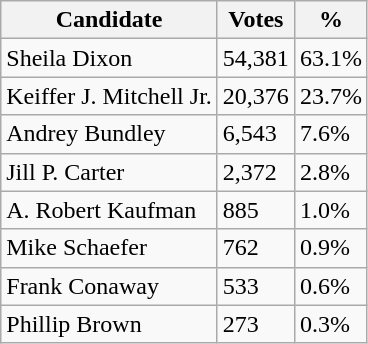<table class="wikitable" style="margin: 1em; font-size: 100%">
<tr>
<th>Candidate</th>
<th>Votes</th>
<th>%</th>
</tr>
<tr>
<td>Sheila Dixon</td>
<td>54,381</td>
<td>63.1%</td>
</tr>
<tr>
<td>Keiffer J. Mitchell Jr.</td>
<td>20,376</td>
<td>23.7%</td>
</tr>
<tr>
<td>Andrey Bundley</td>
<td>6,543</td>
<td>7.6%</td>
</tr>
<tr>
<td>Jill P. Carter</td>
<td>2,372</td>
<td>2.8%</td>
</tr>
<tr>
<td>A. Robert Kaufman</td>
<td>885</td>
<td>1.0%</td>
</tr>
<tr>
<td>Mike Schaefer</td>
<td>762</td>
<td>0.9%</td>
</tr>
<tr>
<td>Frank Conaway</td>
<td>533</td>
<td>0.6%</td>
</tr>
<tr>
<td>Phillip Brown</td>
<td>273</td>
<td>0.3%</td>
</tr>
</table>
